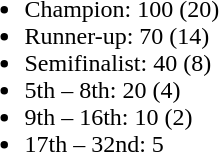<table style="float:left; margin-right:1em">
<tr>
<td><br><ul><li>Champion: 100 (20)</li><li>Runner-up: 70 (14)</li><li>Semifinalist: 40 (8)</li><li>5th – 8th: 20 (4)</li><li>9th – 16th: 10 (2)</li><li>17th – 32nd: 5</li></ul><br></td>
</tr>
</table>
